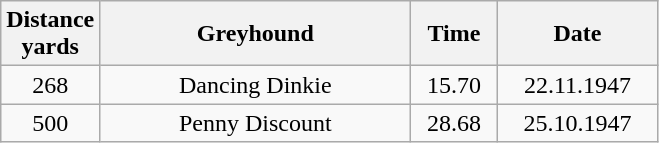<table class="wikitable" style="font-size: 100%">
<tr>
<th width=50>Distance <br>yards</th>
<th width=200>Greyhound</th>
<th width=50>Time</th>
<th width=100>Date</th>
</tr>
<tr align=center>
<td>268</td>
<td>Dancing Dinkie</td>
<td>15.70</td>
<td>22.11.1947</td>
</tr>
<tr align=center>
<td>500</td>
<td>Penny Discount</td>
<td>28.68</td>
<td>25.10.1947</td>
</tr>
</table>
